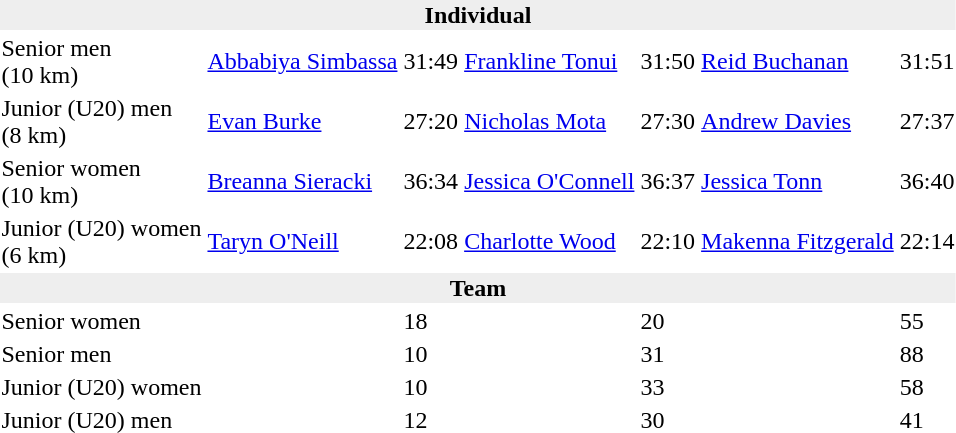<table>
<tr>
<td colspan=7 bgcolor=#eeeeee style=text-align:center;><strong>Individual</strong></td>
</tr>
<tr>
<td>Senior men<br>(10 km)</td>
<td><a href='#'>Abbabiya Simbassa</a><br></td>
<td>31:49</td>
<td><a href='#'>Frankline Tonui</a><br></td>
<td>31:50</td>
<td><a href='#'>Reid Buchanan</a><br></td>
<td>31:51</td>
</tr>
<tr>
<td>Junior (U20) men<br>(8 km)</td>
<td><a href='#'>Evan Burke</a><br></td>
<td>27:20</td>
<td><a href='#'>Nicholas Mota</a><br></td>
<td>27:30</td>
<td><a href='#'>Andrew Davies</a><br></td>
<td>27:37</td>
</tr>
<tr>
<td>Senior women<br>(10 km)</td>
<td><a href='#'>Breanna Sieracki</a><br></td>
<td>36:34</td>
<td><a href='#'>Jessica O'Connell</a><br></td>
<td>36:37</td>
<td><a href='#'>Jessica Tonn</a><br></td>
<td>36:40</td>
</tr>
<tr>
<td>Junior (U20) women<br>(6 km)</td>
<td><a href='#'>Taryn O'Neill</a><br></td>
<td>22:08</td>
<td><a href='#'>Charlotte Wood</a><br></td>
<td>22:10</td>
<td><a href='#'>Makenna Fitzgerald</a><br></td>
<td>22:14</td>
</tr>
<tr>
<td colspan=7 bgcolor=#eeeeee style=text-align:center;><strong>Team</strong></td>
</tr>
<tr>
<td>Senior women</td>
<td></td>
<td>18</td>
<td></td>
<td>20</td>
<td></td>
<td>55</td>
</tr>
<tr>
<td>Senior men</td>
<td></td>
<td>10</td>
<td></td>
<td>31</td>
<td></td>
<td>88</td>
</tr>
<tr>
<td>Junior (U20) women</td>
<td></td>
<td>10</td>
<td></td>
<td>33</td>
<td></td>
<td>58</td>
</tr>
<tr>
<td>Junior (U20) men</td>
<td></td>
<td>12</td>
<td></td>
<td>30</td>
<td></td>
<td>41</td>
</tr>
</table>
